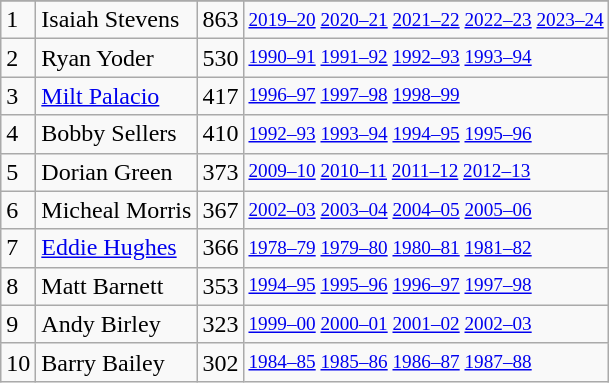<table class="wikitable">
<tr>
</tr>
<tr>
<td>1</td>
<td>Isaiah Stevens</td>
<td>863</td>
<td style="font-size:80%;"><a href='#'>2019–20</a> <a href='#'>2020–21</a> <a href='#'>2021–22</a> <a href='#'>2022–23</a> <a href='#'>2023–24</a></td>
</tr>
<tr>
<td>2</td>
<td>Ryan Yoder</td>
<td>530</td>
<td style="font-size:80%;"><a href='#'>1990–91</a> <a href='#'>1991–92</a> <a href='#'>1992–93</a> <a href='#'>1993–94</a></td>
</tr>
<tr>
<td>3</td>
<td><a href='#'>Milt Palacio</a></td>
<td>417</td>
<td style="font-size:80%;"><a href='#'>1996–97</a> <a href='#'>1997–98</a> <a href='#'>1998–99</a></td>
</tr>
<tr>
<td>4</td>
<td>Bobby Sellers</td>
<td>410</td>
<td style="font-size:80%;"><a href='#'>1992–93</a> <a href='#'>1993–94</a> <a href='#'>1994–95</a> <a href='#'>1995–96</a></td>
</tr>
<tr>
<td>5</td>
<td>Dorian Green</td>
<td>373</td>
<td style="font-size:80%;"><a href='#'>2009–10</a> <a href='#'>2010–11</a> <a href='#'>2011–12</a> <a href='#'>2012–13</a></td>
</tr>
<tr>
<td>6</td>
<td>Micheal Morris</td>
<td>367</td>
<td style="font-size:80%;"><a href='#'>2002–03</a> <a href='#'>2003–04</a> <a href='#'>2004–05</a> <a href='#'>2005–06</a></td>
</tr>
<tr>
<td>7</td>
<td><a href='#'>Eddie Hughes</a></td>
<td>366</td>
<td style="font-size:80%;"><a href='#'>1978–79</a> <a href='#'>1979–80</a> <a href='#'>1980–81</a> <a href='#'>1981–82</a></td>
</tr>
<tr>
<td>8</td>
<td>Matt Barnett</td>
<td>353</td>
<td style="font-size:80%;"><a href='#'>1994–95</a> <a href='#'>1995–96</a> <a href='#'>1996–97</a> <a href='#'>1997–98</a></td>
</tr>
<tr>
<td>9</td>
<td>Andy Birley</td>
<td>323</td>
<td style="font-size:80%;"><a href='#'>1999–00</a> <a href='#'>2000–01</a> <a href='#'>2001–02</a> <a href='#'>2002–03</a></td>
</tr>
<tr>
<td>10</td>
<td>Barry Bailey</td>
<td>302</td>
<td style="font-size:80%;"><a href='#'>1984–85</a> <a href='#'>1985–86</a> <a href='#'>1986–87</a> <a href='#'>1987–88</a></td>
</tr>
</table>
